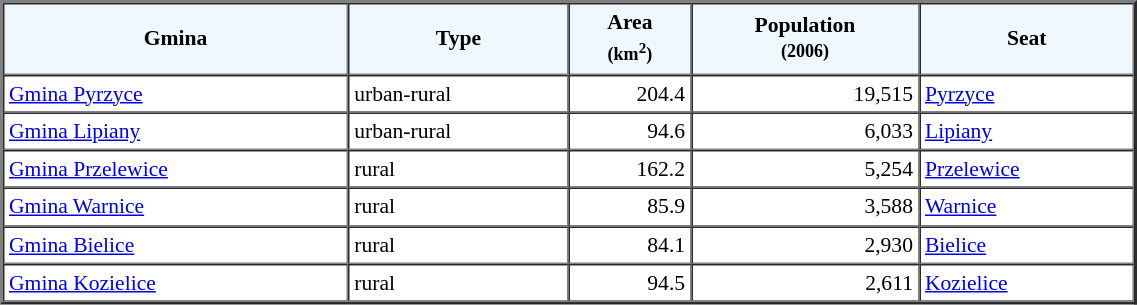<table width="60%" border="2" cellpadding="3" cellspacing="0" style="font-size:90%;line-height:120%;">
<tr bgcolor="F0F8FF">
<td style="text-align:center;"><strong>Gmina</strong></td>
<td style="text-align:center;"><strong>Type</strong></td>
<td style="text-align:center;"><strong>Area<br><small>(km<sup>2</sup>)</small></strong></td>
<td style="text-align:center;"><strong>Population<br><small>(2006)</small></strong></td>
<td style="text-align:center;"><strong>Seat</strong></td>
</tr>
<tr>
<td><a href='#'>Gmina Pyrzyce</a></td>
<td>urban-rural</td>
<td style="text-align:right;">204.4</td>
<td style="text-align:right;">19,515</td>
<td><a href='#'>Pyrzyce</a></td>
</tr>
<tr>
<td><a href='#'>Gmina Lipiany</a></td>
<td>urban-rural</td>
<td style="text-align:right;">94.6</td>
<td style="text-align:right;">6,033</td>
<td><a href='#'>Lipiany</a></td>
</tr>
<tr>
<td><a href='#'>Gmina Przelewice</a></td>
<td>rural</td>
<td style="text-align:right;">162.2</td>
<td style="text-align:right;">5,254</td>
<td><a href='#'>Przelewice</a></td>
</tr>
<tr>
<td><a href='#'>Gmina Warnice</a></td>
<td>rural</td>
<td style="text-align:right;">85.9</td>
<td style="text-align:right;">3,588</td>
<td><a href='#'>Warnice</a></td>
</tr>
<tr>
<td><a href='#'>Gmina Bielice</a></td>
<td>rural</td>
<td style="text-align:right;">84.1</td>
<td style="text-align:right;">2,930</td>
<td><a href='#'>Bielice</a></td>
</tr>
<tr>
<td><a href='#'>Gmina Kozielice</a></td>
<td>rural</td>
<td style="text-align:right;">94.5</td>
<td style="text-align:right;">2,611</td>
<td><a href='#'>Kozielice</a></td>
</tr>
<tr>
</tr>
</table>
